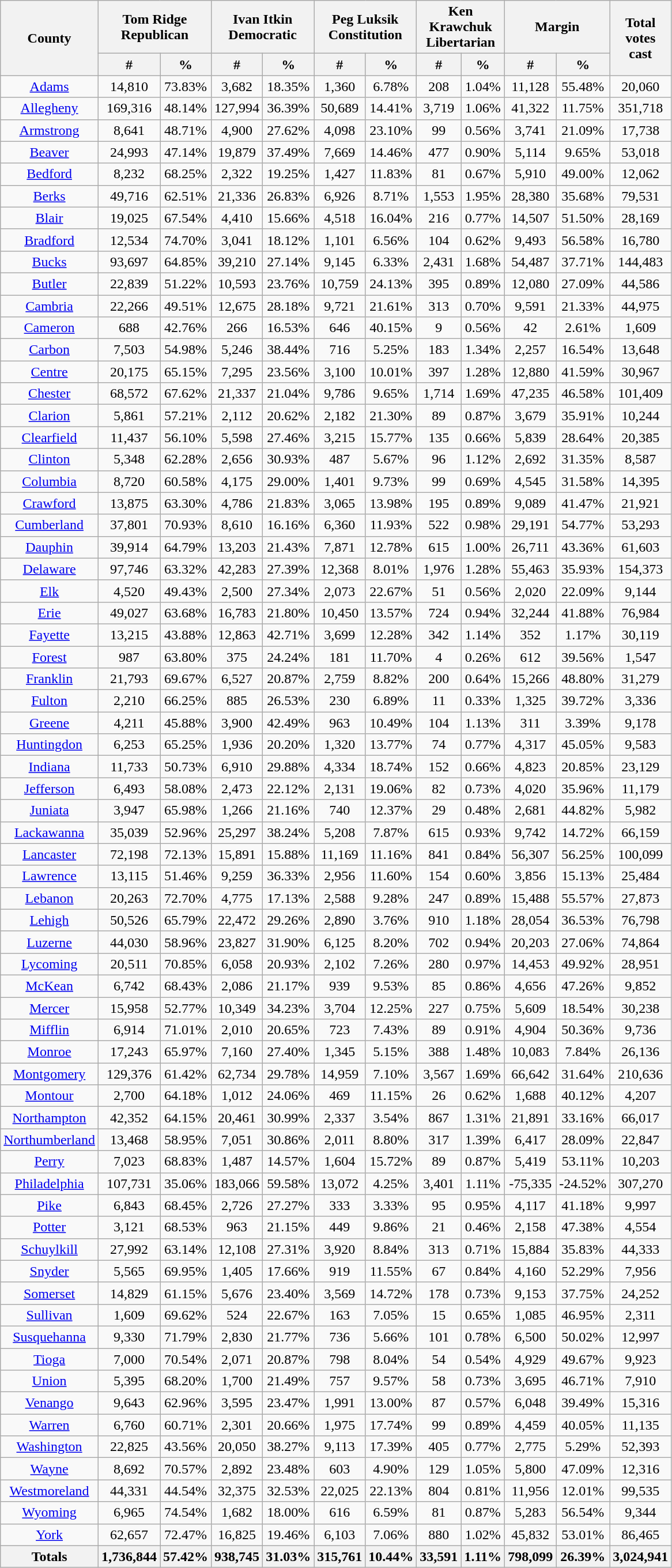<table width="60%"  class="wikitable sortable" style="text-align:center">
<tr>
<th style="text-align:center;" rowspan="2">County</th>
<th style="text-align:center;" colspan="2">Tom Ridge<br>Republican</th>
<th style="text-align:center;" colspan="2">Ivan Itkin<br>Democratic</th>
<th style="text-align:center;" colspan="2">Peg Luksik<br>Constitution</th>
<th style="text-align:center;" colspan="2">Ken Krawchuk<br>Libertarian</th>
<th style="text-align:center;" colspan="2">Margin</th>
<th style="text-align:center;" rowspan="2">Total votes cast</th>
</tr>
<tr>
<th style="text-align:center;" data-sort-type="number">#</th>
<th style="text-align:center;" data-sort-type="number">%</th>
<th style="text-align:center;" data-sort-type="number">#</th>
<th style="text-align:center;" data-sort-type="number">%</th>
<th style="text-align:center;" data-sort-type="number">#</th>
<th style="text-align:center;" data-sort-type="number">%</th>
<th style="text-align:center;" data-sort-type="number">#</th>
<th style="text-align:center;" data-sort-type="number">%</th>
<th style="text-align:center;" data-sort-type="number">#</th>
<th style="text-align:center;" data-sort-type="number">%</th>
</tr>
<tr style="text-align:center;">
<td><a href='#'>Adams</a></td>
<td>14,810</td>
<td>73.83%</td>
<td>3,682</td>
<td>18.35%</td>
<td>1,360</td>
<td>6.78%</td>
<td>208</td>
<td>1.04%</td>
<td>11,128</td>
<td>55.48%</td>
<td>20,060</td>
</tr>
<tr style="text-align:center;">
<td><a href='#'>Allegheny</a></td>
<td>169,316</td>
<td>48.14%</td>
<td>127,994</td>
<td>36.39%</td>
<td>50,689</td>
<td>14.41%</td>
<td>3,719</td>
<td>1.06%</td>
<td>41,322</td>
<td>11.75%</td>
<td>351,718</td>
</tr>
<tr style="text-align:center;">
<td><a href='#'>Armstrong</a></td>
<td>8,641</td>
<td>48.71%</td>
<td>4,900</td>
<td>27.62%</td>
<td>4,098</td>
<td>23.10%</td>
<td>99</td>
<td>0.56%</td>
<td>3,741</td>
<td>21.09%</td>
<td>17,738</td>
</tr>
<tr style="text-align:center;">
<td><a href='#'>Beaver</a></td>
<td>24,993</td>
<td>47.14%</td>
<td>19,879</td>
<td>37.49%</td>
<td>7,669</td>
<td>14.46%</td>
<td>477</td>
<td>0.90%</td>
<td>5,114</td>
<td>9.65%</td>
<td>53,018</td>
</tr>
<tr style="text-align:center;">
<td><a href='#'>Bedford</a></td>
<td>8,232</td>
<td>68.25%</td>
<td>2,322</td>
<td>19.25%</td>
<td>1,427</td>
<td>11.83%</td>
<td>81</td>
<td>0.67%</td>
<td>5,910</td>
<td>49.00%</td>
<td>12,062</td>
</tr>
<tr style="text-align:center;">
<td><a href='#'>Berks</a></td>
<td>49,716</td>
<td>62.51%</td>
<td>21,336</td>
<td>26.83%</td>
<td>6,926</td>
<td>8.71%</td>
<td>1,553</td>
<td>1.95%</td>
<td>28,380</td>
<td>35.68%</td>
<td>79,531</td>
</tr>
<tr style="text-align:center;">
<td><a href='#'>Blair</a></td>
<td>19,025</td>
<td>67.54%</td>
<td>4,410</td>
<td>15.66%</td>
<td>4,518</td>
<td>16.04%</td>
<td>216</td>
<td>0.77%</td>
<td>14,507</td>
<td>51.50%</td>
<td>28,169</td>
</tr>
<tr style="text-align:center;">
<td><a href='#'>Bradford</a></td>
<td>12,534</td>
<td>74.70%</td>
<td>3,041</td>
<td>18.12%</td>
<td>1,101</td>
<td>6.56%</td>
<td>104</td>
<td>0.62%</td>
<td>9,493</td>
<td>56.58%</td>
<td>16,780</td>
</tr>
<tr style="text-align:center;">
<td><a href='#'>Bucks</a></td>
<td>93,697</td>
<td>64.85%</td>
<td>39,210</td>
<td>27.14%</td>
<td>9,145</td>
<td>6.33%</td>
<td>2,431</td>
<td>1.68%</td>
<td>54,487</td>
<td>37.71%</td>
<td>144,483</td>
</tr>
<tr style="text-align:center;">
<td><a href='#'>Butler</a></td>
<td>22,839</td>
<td>51.22%</td>
<td>10,593</td>
<td>23.76%</td>
<td>10,759</td>
<td>24.13%</td>
<td>395</td>
<td>0.89%</td>
<td>12,080</td>
<td>27.09%</td>
<td>44,586</td>
</tr>
<tr style="text-align:center;">
<td><a href='#'>Cambria</a></td>
<td>22,266</td>
<td>49.51%</td>
<td>12,675</td>
<td>28.18%</td>
<td>9,721</td>
<td>21.61%</td>
<td>313</td>
<td>0.70%</td>
<td>9,591</td>
<td>21.33%</td>
<td>44,975</td>
</tr>
<tr style="text-align:center;">
<td><a href='#'>Cameron</a></td>
<td>688</td>
<td>42.76%</td>
<td>266</td>
<td>16.53%</td>
<td>646</td>
<td>40.15%</td>
<td>9</td>
<td>0.56%</td>
<td>42</td>
<td>2.61%</td>
<td>1,609</td>
</tr>
<tr style="text-align:center;">
<td><a href='#'>Carbon</a></td>
<td>7,503</td>
<td>54.98%</td>
<td>5,246</td>
<td>38.44%</td>
<td>716</td>
<td>5.25%</td>
<td>183</td>
<td>1.34%</td>
<td>2,257</td>
<td>16.54%</td>
<td>13,648</td>
</tr>
<tr style="text-align:center;">
<td><a href='#'>Centre</a></td>
<td>20,175</td>
<td>65.15%</td>
<td>7,295</td>
<td>23.56%</td>
<td>3,100</td>
<td>10.01%</td>
<td>397</td>
<td>1.28%</td>
<td>12,880</td>
<td>41.59%</td>
<td>30,967</td>
</tr>
<tr style="text-align:center;">
<td><a href='#'>Chester</a></td>
<td>68,572</td>
<td>67.62%</td>
<td>21,337</td>
<td>21.04%</td>
<td>9,786</td>
<td>9.65%</td>
<td>1,714</td>
<td>1.69%</td>
<td>47,235</td>
<td>46.58%</td>
<td>101,409</td>
</tr>
<tr style="text-align:center;">
<td><a href='#'>Clarion</a></td>
<td>5,861</td>
<td>57.21%</td>
<td>2,112</td>
<td>20.62%</td>
<td>2,182</td>
<td>21.30%</td>
<td>89</td>
<td>0.87%</td>
<td>3,679</td>
<td>35.91%</td>
<td>10,244</td>
</tr>
<tr style="text-align:center;">
<td><a href='#'>Clearfield</a></td>
<td>11,437</td>
<td>56.10%</td>
<td>5,598</td>
<td>27.46%</td>
<td>3,215</td>
<td>15.77%</td>
<td>135</td>
<td>0.66%</td>
<td>5,839</td>
<td>28.64%</td>
<td>20,385</td>
</tr>
<tr style="text-align:center;">
<td><a href='#'>Clinton</a></td>
<td>5,348</td>
<td>62.28%</td>
<td>2,656</td>
<td>30.93%</td>
<td>487</td>
<td>5.67%</td>
<td>96</td>
<td>1.12%</td>
<td>2,692</td>
<td>31.35%</td>
<td>8,587</td>
</tr>
<tr style="text-align:center;">
<td><a href='#'>Columbia</a></td>
<td>8,720</td>
<td>60.58%</td>
<td>4,175</td>
<td>29.00%</td>
<td>1,401</td>
<td>9.73%</td>
<td>99</td>
<td>0.69%</td>
<td>4,545</td>
<td>31.58%</td>
<td>14,395</td>
</tr>
<tr style="text-align:center;">
<td><a href='#'>Crawford</a></td>
<td>13,875</td>
<td>63.30%</td>
<td>4,786</td>
<td>21.83%</td>
<td>3,065</td>
<td>13.98%</td>
<td>195</td>
<td>0.89%</td>
<td>9,089</td>
<td>41.47%</td>
<td>21,921</td>
</tr>
<tr style="text-align:center;">
<td><a href='#'>Cumberland</a></td>
<td>37,801</td>
<td>70.93%</td>
<td>8,610</td>
<td>16.16%</td>
<td>6,360</td>
<td>11.93%</td>
<td>522</td>
<td>0.98%</td>
<td>29,191</td>
<td>54.77%</td>
<td>53,293</td>
</tr>
<tr style="text-align:center;">
<td><a href='#'>Dauphin</a></td>
<td>39,914</td>
<td>64.79%</td>
<td>13,203</td>
<td>21.43%</td>
<td>7,871</td>
<td>12.78%</td>
<td>615</td>
<td>1.00%</td>
<td>26,711</td>
<td>43.36%</td>
<td>61,603</td>
</tr>
<tr style="text-align:center;">
<td><a href='#'>Delaware</a></td>
<td>97,746</td>
<td>63.32%</td>
<td>42,283</td>
<td>27.39%</td>
<td>12,368</td>
<td>8.01%</td>
<td>1,976</td>
<td>1.28%</td>
<td>55,463</td>
<td>35.93%</td>
<td>154,373</td>
</tr>
<tr style="text-align:center;">
<td><a href='#'>Elk</a></td>
<td>4,520</td>
<td>49.43%</td>
<td>2,500</td>
<td>27.34%</td>
<td>2,073</td>
<td>22.67%</td>
<td>51</td>
<td>0.56%</td>
<td>2,020</td>
<td>22.09%</td>
<td>9,144</td>
</tr>
<tr style="text-align:center;">
<td><a href='#'>Erie</a></td>
<td>49,027</td>
<td>63.68%</td>
<td>16,783</td>
<td>21.80%</td>
<td>10,450</td>
<td>13.57%</td>
<td>724</td>
<td>0.94%</td>
<td>32,244</td>
<td>41.88%</td>
<td>76,984</td>
</tr>
<tr style="text-align:center;">
<td><a href='#'>Fayette</a></td>
<td>13,215</td>
<td>43.88%</td>
<td>12,863</td>
<td>42.71%</td>
<td>3,699</td>
<td>12.28%</td>
<td>342</td>
<td>1.14%</td>
<td>352</td>
<td>1.17%</td>
<td>30,119</td>
</tr>
<tr style="text-align:center;">
<td><a href='#'>Forest</a></td>
<td>987</td>
<td>63.80%</td>
<td>375</td>
<td>24.24%</td>
<td>181</td>
<td>11.70%</td>
<td>4</td>
<td>0.26%</td>
<td>612</td>
<td>39.56%</td>
<td>1,547</td>
</tr>
<tr style="text-align:center;">
<td><a href='#'>Franklin</a></td>
<td>21,793</td>
<td>69.67%</td>
<td>6,527</td>
<td>20.87%</td>
<td>2,759</td>
<td>8.82%</td>
<td>200</td>
<td>0.64%</td>
<td>15,266</td>
<td>48.80%</td>
<td>31,279</td>
</tr>
<tr style="text-align:center;">
<td><a href='#'>Fulton</a></td>
<td>2,210</td>
<td>66.25%</td>
<td>885</td>
<td>26.53%</td>
<td>230</td>
<td>6.89%</td>
<td>11</td>
<td>0.33%</td>
<td>1,325</td>
<td>39.72%</td>
<td>3,336</td>
</tr>
<tr style="text-align:center;">
<td><a href='#'>Greene</a></td>
<td>4,211</td>
<td>45.88%</td>
<td>3,900</td>
<td>42.49%</td>
<td>963</td>
<td>10.49%</td>
<td>104</td>
<td>1.13%</td>
<td>311</td>
<td>3.39%</td>
<td>9,178</td>
</tr>
<tr style="text-align:center;">
<td><a href='#'>Huntingdon</a></td>
<td>6,253</td>
<td>65.25%</td>
<td>1,936</td>
<td>20.20%</td>
<td>1,320</td>
<td>13.77%</td>
<td>74</td>
<td>0.77%</td>
<td>4,317</td>
<td>45.05%</td>
<td>9,583</td>
</tr>
<tr style="text-align:center;">
<td><a href='#'>Indiana</a></td>
<td>11,733</td>
<td>50.73%</td>
<td>6,910</td>
<td>29.88%</td>
<td>4,334</td>
<td>18.74%</td>
<td>152</td>
<td>0.66%</td>
<td>4,823</td>
<td>20.85%</td>
<td>23,129</td>
</tr>
<tr style="text-align:center;">
<td><a href='#'>Jefferson</a></td>
<td>6,493</td>
<td>58.08%</td>
<td>2,473</td>
<td>22.12%</td>
<td>2,131</td>
<td>19.06%</td>
<td>82</td>
<td>0.73%</td>
<td>4,020</td>
<td>35.96%</td>
<td>11,179</td>
</tr>
<tr style="text-align:center;">
<td><a href='#'>Juniata</a></td>
<td>3,947</td>
<td>65.98%</td>
<td>1,266</td>
<td>21.16%</td>
<td>740</td>
<td>12.37%</td>
<td>29</td>
<td>0.48%</td>
<td>2,681</td>
<td>44.82%</td>
<td>5,982</td>
</tr>
<tr style="text-align:center;">
<td><a href='#'>Lackawanna</a></td>
<td>35,039</td>
<td>52.96%</td>
<td>25,297</td>
<td>38.24%</td>
<td>5,208</td>
<td>7.87%</td>
<td>615</td>
<td>0.93%</td>
<td>9,742</td>
<td>14.72%</td>
<td>66,159</td>
</tr>
<tr style="text-align:center;">
<td><a href='#'>Lancaster</a></td>
<td>72,198</td>
<td>72.13%</td>
<td>15,891</td>
<td>15.88%</td>
<td>11,169</td>
<td>11.16%</td>
<td>841</td>
<td>0.84%</td>
<td>56,307</td>
<td>56.25%</td>
<td>100,099</td>
</tr>
<tr style="text-align:center;">
<td><a href='#'>Lawrence</a></td>
<td>13,115</td>
<td>51.46%</td>
<td>9,259</td>
<td>36.33%</td>
<td>2,956</td>
<td>11.60%</td>
<td>154</td>
<td>0.60%</td>
<td>3,856</td>
<td>15.13%</td>
<td>25,484</td>
</tr>
<tr style="text-align:center;">
<td><a href='#'>Lebanon</a></td>
<td>20,263</td>
<td>72.70%</td>
<td>4,775</td>
<td>17.13%</td>
<td>2,588</td>
<td>9.28%</td>
<td>247</td>
<td>0.89%</td>
<td>15,488</td>
<td>55.57%</td>
<td>27,873</td>
</tr>
<tr style="text-align:center;">
<td><a href='#'>Lehigh</a></td>
<td>50,526</td>
<td>65.79%</td>
<td>22,472</td>
<td>29.26%</td>
<td>2,890</td>
<td>3.76%</td>
<td>910</td>
<td>1.18%</td>
<td>28,054</td>
<td>36.53%</td>
<td>76,798</td>
</tr>
<tr style="text-align:center;">
<td><a href='#'>Luzerne</a></td>
<td>44,030</td>
<td>58.96%</td>
<td>23,827</td>
<td>31.90%</td>
<td>6,125</td>
<td>8.20%</td>
<td>702</td>
<td>0.94%</td>
<td>20,203</td>
<td>27.06%</td>
<td>74,864</td>
</tr>
<tr style="text-align:center;">
<td><a href='#'>Lycoming</a></td>
<td>20,511</td>
<td>70.85%</td>
<td>6,058</td>
<td>20.93%</td>
<td>2,102</td>
<td>7.26%</td>
<td>280</td>
<td>0.97%</td>
<td>14,453</td>
<td>49.92%</td>
<td>28,951</td>
</tr>
<tr style="text-align:center;">
<td><a href='#'>McKean</a></td>
<td>6,742</td>
<td>68.43%</td>
<td>2,086</td>
<td>21.17%</td>
<td>939</td>
<td>9.53%</td>
<td>85</td>
<td>0.86%</td>
<td>4,656</td>
<td>47.26%</td>
<td>9,852</td>
</tr>
<tr style="text-align:center;">
<td><a href='#'>Mercer</a></td>
<td>15,958</td>
<td>52.77%</td>
<td>10,349</td>
<td>34.23%</td>
<td>3,704</td>
<td>12.25%</td>
<td>227</td>
<td>0.75%</td>
<td>5,609</td>
<td>18.54%</td>
<td>30,238</td>
</tr>
<tr style="text-align:center;">
<td><a href='#'>Mifflin</a></td>
<td>6,914</td>
<td>71.01%</td>
<td>2,010</td>
<td>20.65%</td>
<td>723</td>
<td>7.43%</td>
<td>89</td>
<td>0.91%</td>
<td>4,904</td>
<td>50.36%</td>
<td>9,736</td>
</tr>
<tr style="text-align:center;">
<td><a href='#'>Monroe</a></td>
<td>17,243</td>
<td>65.97%</td>
<td>7,160</td>
<td>27.40%</td>
<td>1,345</td>
<td>5.15%</td>
<td>388</td>
<td>1.48%</td>
<td>10,083</td>
<td>7.84%</td>
<td>26,136</td>
</tr>
<tr style="text-align:center;">
<td><a href='#'>Montgomery</a></td>
<td>129,376</td>
<td>61.42%</td>
<td>62,734</td>
<td>29.78%</td>
<td>14,959</td>
<td>7.10%</td>
<td>3,567</td>
<td>1.69%</td>
<td>66,642</td>
<td>31.64%</td>
<td>210,636</td>
</tr>
<tr style="text-align:center;">
<td><a href='#'>Montour</a></td>
<td>2,700</td>
<td>64.18%</td>
<td>1,012</td>
<td>24.06%</td>
<td>469</td>
<td>11.15%</td>
<td>26</td>
<td>0.62%</td>
<td>1,688</td>
<td>40.12%</td>
<td>4,207</td>
</tr>
<tr style="text-align:center;">
<td><a href='#'>Northampton</a></td>
<td>42,352</td>
<td>64.15%</td>
<td>20,461</td>
<td>30.99%</td>
<td>2,337</td>
<td>3.54%</td>
<td>867</td>
<td>1.31%</td>
<td>21,891</td>
<td>33.16%</td>
<td>66,017</td>
</tr>
<tr style="text-align:center;">
<td><a href='#'>Northumberland</a></td>
<td>13,468</td>
<td>58.95%</td>
<td>7,051</td>
<td>30.86%</td>
<td>2,011</td>
<td>8.80%</td>
<td>317</td>
<td>1.39%</td>
<td>6,417</td>
<td>28.09%</td>
<td>22,847</td>
</tr>
<tr style="text-align:center;">
<td><a href='#'>Perry</a></td>
<td>7,023</td>
<td>68.83%</td>
<td>1,487</td>
<td>14.57%</td>
<td>1,604</td>
<td>15.72%</td>
<td>89</td>
<td>0.87%</td>
<td>5,419</td>
<td>53.11%</td>
<td>10,203</td>
</tr>
<tr style="text-align:center;">
<td><a href='#'>Philadelphia</a></td>
<td>107,731</td>
<td>35.06%</td>
<td>183,066</td>
<td>59.58%</td>
<td>13,072</td>
<td>4.25%</td>
<td>3,401</td>
<td>1.11%</td>
<td>-75,335</td>
<td>-24.52%</td>
<td>307,270</td>
</tr>
<tr style="text-align:center;">
<td><a href='#'>Pike</a></td>
<td>6,843</td>
<td>68.45%</td>
<td>2,726</td>
<td>27.27%</td>
<td>333</td>
<td>3.33%</td>
<td>95</td>
<td>0.95%</td>
<td>4,117</td>
<td>41.18%</td>
<td>9,997</td>
</tr>
<tr style="text-align:center;">
<td><a href='#'>Potter</a></td>
<td>3,121</td>
<td>68.53%</td>
<td>963</td>
<td>21.15%</td>
<td>449</td>
<td>9.86%</td>
<td>21</td>
<td>0.46%</td>
<td>2,158</td>
<td>47.38%</td>
<td>4,554</td>
</tr>
<tr style="text-align:center;">
<td><a href='#'>Schuylkill</a></td>
<td>27,992</td>
<td>63.14%</td>
<td>12,108</td>
<td>27.31%</td>
<td>3,920</td>
<td>8.84%</td>
<td>313</td>
<td>0.71%</td>
<td>15,884</td>
<td>35.83%</td>
<td>44,333</td>
</tr>
<tr style="text-align:center;">
<td><a href='#'>Snyder</a></td>
<td>5,565</td>
<td>69.95%</td>
<td>1,405</td>
<td>17.66%</td>
<td>919</td>
<td>11.55%</td>
<td>67</td>
<td>0.84%</td>
<td>4,160</td>
<td>52.29%</td>
<td>7,956</td>
</tr>
<tr style="text-align:center;">
<td><a href='#'>Somerset</a></td>
<td>14,829</td>
<td>61.15%</td>
<td>5,676</td>
<td>23.40%</td>
<td>3,569</td>
<td>14.72%</td>
<td>178</td>
<td>0.73%</td>
<td>9,153</td>
<td>37.75%</td>
<td>24,252</td>
</tr>
<tr style="text-align:center;">
<td><a href='#'>Sullivan</a></td>
<td>1,609</td>
<td>69.62%</td>
<td>524</td>
<td>22.67%</td>
<td>163</td>
<td>7.05%</td>
<td>15</td>
<td>0.65%</td>
<td>1,085</td>
<td>46.95%</td>
<td>2,311</td>
</tr>
<tr style="text-align:center;">
<td><a href='#'>Susquehanna</a></td>
<td>9,330</td>
<td>71.79%</td>
<td>2,830</td>
<td>21.77%</td>
<td>736</td>
<td>5.66%</td>
<td>101</td>
<td>0.78%</td>
<td>6,500</td>
<td>50.02%</td>
<td>12,997</td>
</tr>
<tr style="text-align:center;">
<td><a href='#'>Tioga</a></td>
<td>7,000</td>
<td>70.54%</td>
<td>2,071</td>
<td>20.87%</td>
<td>798</td>
<td>8.04%</td>
<td>54</td>
<td>0.54%</td>
<td>4,929</td>
<td>49.67%</td>
<td>9,923</td>
</tr>
<tr style="text-align:center;">
<td><a href='#'>Union</a></td>
<td>5,395</td>
<td>68.20%</td>
<td>1,700</td>
<td>21.49%</td>
<td>757</td>
<td>9.57%</td>
<td>58</td>
<td>0.73%</td>
<td>3,695</td>
<td>46.71%</td>
<td>7,910</td>
</tr>
<tr style="text-align:center;">
<td><a href='#'>Venango</a></td>
<td>9,643</td>
<td>62.96%</td>
<td>3,595</td>
<td>23.47%</td>
<td>1,991</td>
<td>13.00%</td>
<td>87</td>
<td>0.57%</td>
<td>6,048</td>
<td>39.49%</td>
<td>15,316</td>
</tr>
<tr style="text-align:center;">
<td><a href='#'>Warren</a></td>
<td>6,760</td>
<td>60.71%</td>
<td>2,301</td>
<td>20.66%</td>
<td>1,975</td>
<td>17.74%</td>
<td>99</td>
<td>0.89%</td>
<td>4,459</td>
<td>40.05%</td>
<td>11,135</td>
</tr>
<tr style="text-align:center;">
<td><a href='#'>Washington</a></td>
<td>22,825</td>
<td>43.56%</td>
<td>20,050</td>
<td>38.27%</td>
<td>9,113</td>
<td>17.39%</td>
<td>405</td>
<td>0.77%</td>
<td>2,775</td>
<td>5.29%</td>
<td>52,393</td>
</tr>
<tr style="text-align:center;">
<td><a href='#'>Wayne</a></td>
<td>8,692</td>
<td>70.57%</td>
<td>2,892</td>
<td>23.48%</td>
<td>603</td>
<td>4.90%</td>
<td>129</td>
<td>1.05%</td>
<td>5,800</td>
<td>47.09%</td>
<td>12,316</td>
</tr>
<tr style="text-align:center;">
<td><a href='#'>Westmoreland</a></td>
<td>44,331</td>
<td>44.54%</td>
<td>32,375</td>
<td>32.53%</td>
<td>22,025</td>
<td>22.13%</td>
<td>804</td>
<td>0.81%</td>
<td>11,956</td>
<td>12.01%</td>
<td>99,535</td>
</tr>
<tr style="text-align:center;">
<td><a href='#'>Wyoming</a></td>
<td>6,965</td>
<td>74.54%</td>
<td>1,682</td>
<td>18.00%</td>
<td>616</td>
<td>6.59%</td>
<td>81</td>
<td>0.87%</td>
<td>5,283</td>
<td>56.54%</td>
<td>9,344</td>
</tr>
<tr style="text-align:center;">
<td><a href='#'>York</a></td>
<td>62,657</td>
<td>72.47%</td>
<td>16,825</td>
<td>19.46%</td>
<td>6,103</td>
<td>7.06%</td>
<td>880</td>
<td>1.02%</td>
<td>45,832</td>
<td>53.01%</td>
<td>86,465</td>
</tr>
<tr style="text-align:center;">
<th>Totals</th>
<th>1,736,844</th>
<th>57.42%</th>
<th>938,745</th>
<th>31.03%</th>
<th>315,761</th>
<th>10.44%</th>
<th>33,591</th>
<th>1.11%</th>
<th>798,099</th>
<th>26.39%</th>
<th>3,024,941</th>
</tr>
</table>
